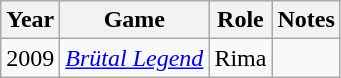<table class="wikitable">
<tr>
<th>Year</th>
<th>Game</th>
<th>Role</th>
<th>Notes</th>
</tr>
<tr>
<td>2009</td>
<td><em><a href='#'>Brütal Legend</a></em></td>
<td>Rima</td>
<td></td>
</tr>
</table>
